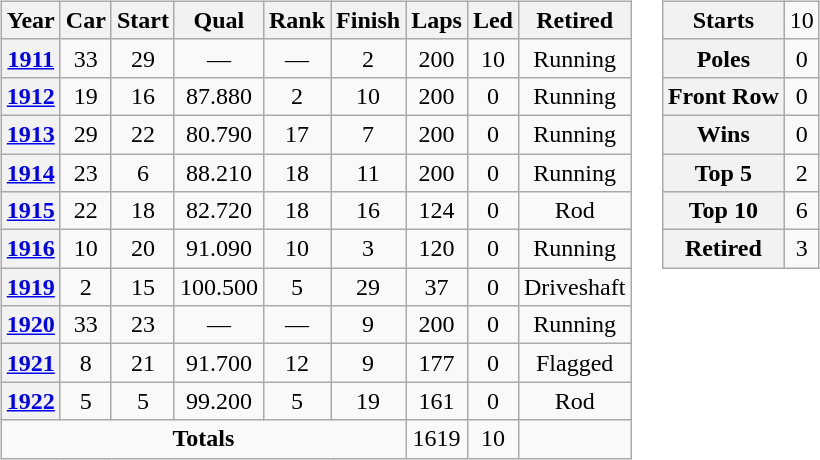<table>
<tr>
<td><br><table class="wikitable" style="text-align:center">
<tr>
<th>Year</th>
<th>Car</th>
<th>Start</th>
<th>Qual</th>
<th>Rank</th>
<th>Finish</th>
<th>Laps</th>
<th>Led</th>
<th>Retired</th>
</tr>
<tr>
<th><a href='#'>1911</a></th>
<td>33</td>
<td>29</td>
<td>—</td>
<td>—</td>
<td>2</td>
<td>200</td>
<td>10</td>
<td>Running</td>
</tr>
<tr>
<th><a href='#'>1912</a></th>
<td>19</td>
<td>16</td>
<td>87.880</td>
<td>2</td>
<td>10</td>
<td>200</td>
<td>0</td>
<td>Running</td>
</tr>
<tr>
<th><a href='#'>1913</a></th>
<td>29</td>
<td>22</td>
<td>80.790</td>
<td>17</td>
<td>7</td>
<td>200</td>
<td>0</td>
<td>Running</td>
</tr>
<tr>
<th><a href='#'>1914</a></th>
<td>23</td>
<td>6</td>
<td>88.210</td>
<td>18</td>
<td>11</td>
<td>200</td>
<td>0</td>
<td>Running</td>
</tr>
<tr>
<th><a href='#'>1915</a></th>
<td>22</td>
<td>18</td>
<td>82.720</td>
<td>18</td>
<td>16</td>
<td>124</td>
<td>0</td>
<td>Rod</td>
</tr>
<tr>
<th><a href='#'>1916</a></th>
<td>10</td>
<td>20</td>
<td>91.090</td>
<td>10</td>
<td>3</td>
<td>120</td>
<td>0</td>
<td>Running</td>
</tr>
<tr>
<th><a href='#'>1919</a></th>
<td>2</td>
<td>15</td>
<td>100.500</td>
<td>5</td>
<td>29</td>
<td>37</td>
<td>0</td>
<td>Driveshaft</td>
</tr>
<tr>
<th><a href='#'>1920</a></th>
<td>33</td>
<td>23</td>
<td>—</td>
<td>—</td>
<td>9</td>
<td>200</td>
<td>0</td>
<td>Running</td>
</tr>
<tr>
<th><a href='#'>1921</a></th>
<td>8</td>
<td>21</td>
<td>91.700</td>
<td>12</td>
<td>9</td>
<td>177</td>
<td>0</td>
<td>Flagged</td>
</tr>
<tr>
<th><a href='#'>1922</a></th>
<td>5</td>
<td>5</td>
<td>99.200</td>
<td>5</td>
<td>19</td>
<td>161</td>
<td>0</td>
<td>Rod</td>
</tr>
<tr>
<td colspan=6><strong>Totals</strong></td>
<td>1619</td>
<td>10</td>
<td></td>
</tr>
</table>
</td>
<td style="vertical-align:top;"><br><table class="wikitable" style="text-align:center">
<tr>
<th>Starts</th>
<td>10</td>
</tr>
<tr>
<th>Poles</th>
<td>0</td>
</tr>
<tr>
<th>Front Row</th>
<td>0</td>
</tr>
<tr>
<th>Wins</th>
<td>0</td>
</tr>
<tr>
<th>Top 5</th>
<td>2</td>
</tr>
<tr>
<th>Top 10</th>
<td>6</td>
</tr>
<tr>
<th>Retired</th>
<td>3</td>
</tr>
</table>
</td>
</tr>
</table>
